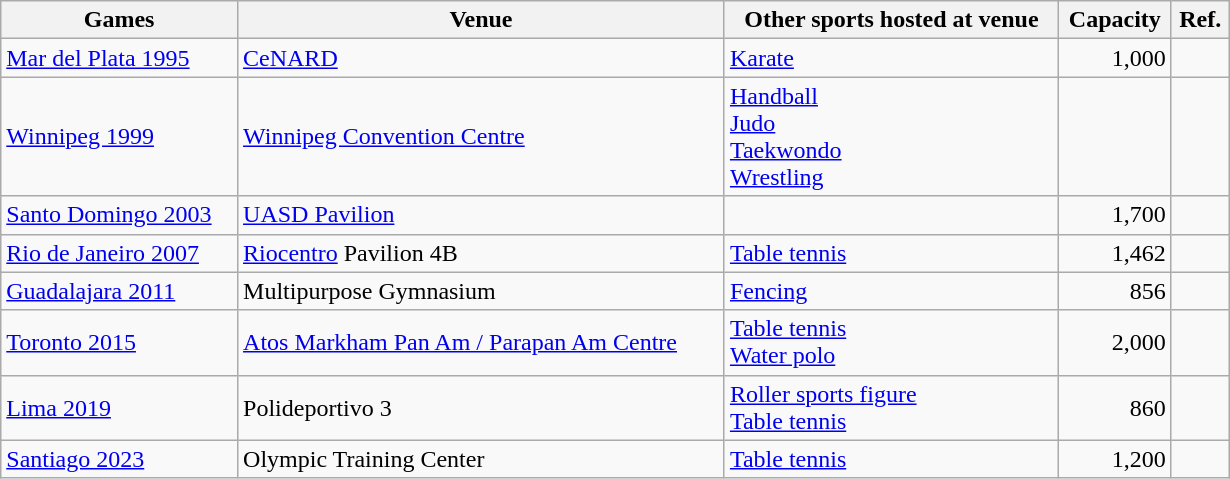<table class="wikitable sortable" width=820px>
<tr>
<th>Games</th>
<th>Venue</th>
<th>Other sports hosted at venue</th>
<th>Capacity</th>
<th>Ref.</th>
</tr>
<tr>
<td><a href='#'>Mar del Plata 1995</a></td>
<td><a href='#'>CeNARD</a></td>
<td><a href='#'>Karate</a></td>
<td align="right">1,000</td>
<td align=center></td>
</tr>
<tr>
<td><a href='#'>Winnipeg 1999</a></td>
<td><a href='#'>Winnipeg Convention Centre</a></td>
<td><a href='#'>Handball</a><br><a href='#'>Judo</a><br><a href='#'>Taekwondo</a><br><a href='#'>Wrestling</a></td>
<td align="right"></td>
<td align=center></td>
</tr>
<tr>
<td><a href='#'>Santo Domingo 2003</a></td>
<td><a href='#'>UASD Pavilion</a></td>
<td> </td>
<td align="right">1,700</td>
<td align=center></td>
</tr>
<tr>
<td><a href='#'>Rio de Janeiro 2007</a></td>
<td><a href='#'>Riocentro</a> Pavilion 4B  </td>
<td><a href='#'>Table tennis</a>  </td>
<td align="right">1,462</td>
<td align=center></td>
</tr>
<tr>
<td><a href='#'>Guadalajara 2011</a></td>
<td>Multipurpose Gymnasium</td>
<td><a href='#'>Fencing</a></td>
<td align="right">856</td>
<td align=center></td>
</tr>
<tr>
<td><a href='#'>Toronto 2015</a></td>
<td><a href='#'>Atos Markham Pan Am / Parapan Am Centre</a></td>
<td><a href='#'>Table tennis</a><br><a href='#'>Water polo</a></td>
<td align="right">2,000</td>
<td align=center></td>
</tr>
<tr>
<td><a href='#'>Lima 2019</a></td>
<td>Polideportivo 3  </td>
<td><a href='#'>Roller sports figure</a><br><a href='#'>Table tennis</a>  </td>
<td align="right">860</td>
<td align=center></td>
</tr>
<tr>
<td><a href='#'>Santiago 2023</a></td>
<td>Olympic Training Center </td>
<td><a href='#'>Table tennis</a>  </td>
<td align="right">1,200</td>
<td align=center></td>
</tr>
</table>
